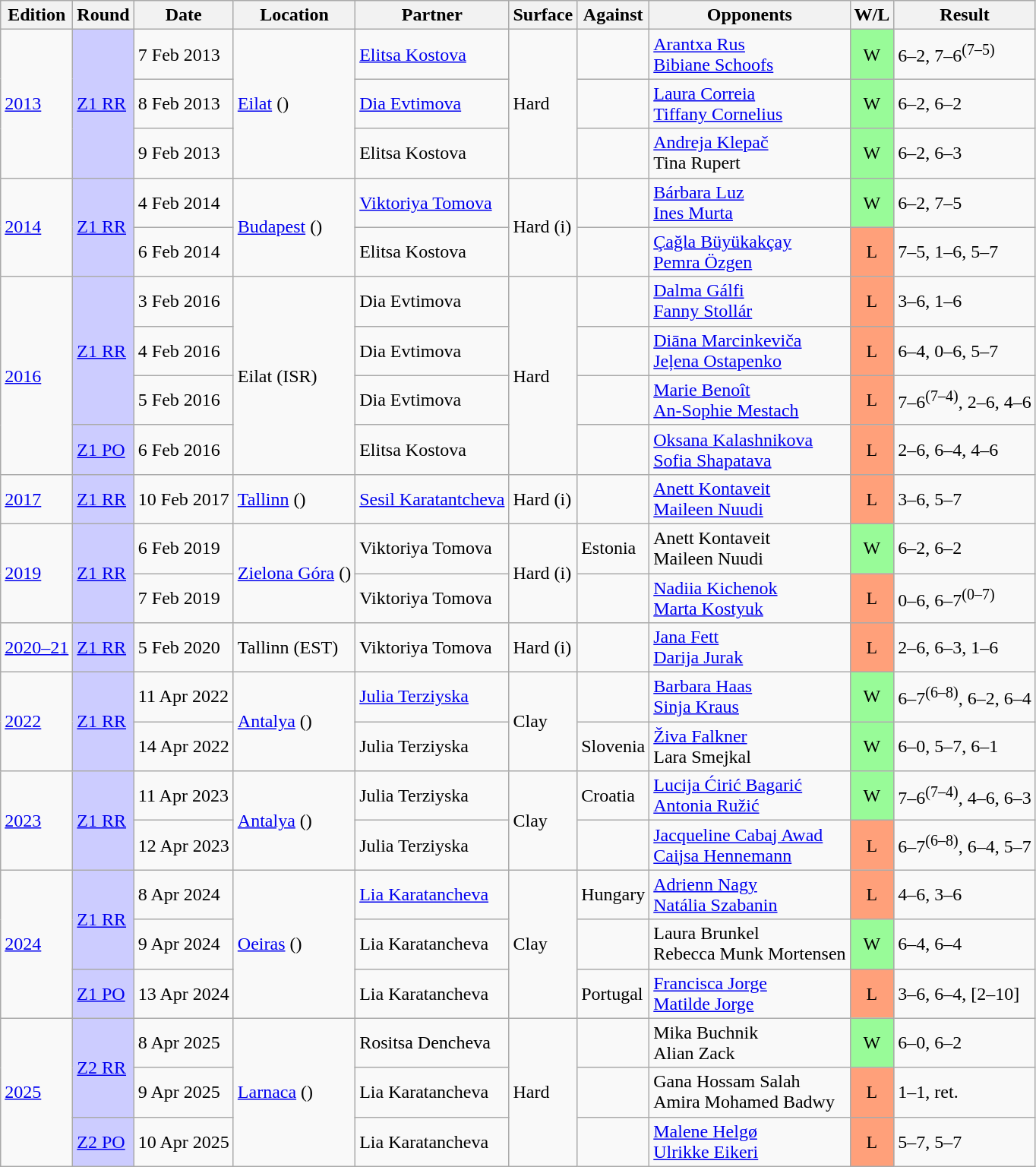<table class="wikitable">
<tr>
<th>Edition</th>
<th>Round</th>
<th>Date</th>
<th>Location</th>
<th>Partner</th>
<th>Surface</th>
<th>Against</th>
<th>Opponents</th>
<th>W/L</th>
<th>Result</th>
</tr>
<tr>
<td rowspan="3"><a href='#'>2013</a></td>
<td rowspan="3" bgcolor=#ccf><a href='#'>Z1 RR</a></td>
<td>7 Feb 2013</td>
<td rowspan="3"><a href='#'>Eilat</a> ()</td>
<td><a href='#'>Elitsa Kostova</a></td>
<td rowspan=3>Hard</td>
<td></td>
<td><a href='#'>Arantxa Rus</a> <br> <a href='#'>Bibiane Schoofs</a></td>
<td style="background:#98fb98; text-align:center;">W</td>
<td>6–2, 7–6<sup>(7–5)</sup></td>
</tr>
<tr>
<td>8 Feb 2013</td>
<td><a href='#'>Dia Evtimova</a></td>
<td></td>
<td><a href='#'>Laura Correia</a> <br> <a href='#'>Tiffany Cornelius</a></td>
<td style="background:#98fb98; text-align:center;">W</td>
<td>6–2, 6–2</td>
</tr>
<tr>
<td>9 Feb 2013</td>
<td>Elitsa Kostova</td>
<td></td>
<td><a href='#'>Andreja Klepač</a> <br> Tina Rupert</td>
<td style="background:#98fb98; text-align:center;">W</td>
<td>6–2, 6–3</td>
</tr>
<tr>
<td rowspan="2"><a href='#'>2014</a></td>
<td rowspan="2" bgcolor=#ccf><a href='#'>Z1 RR</a></td>
<td>4 Feb 2014</td>
<td rowspan="2"><a href='#'>Budapest</a> ()</td>
<td><a href='#'>Viktoriya Tomova</a></td>
<td rowspan=2>Hard (i)</td>
<td></td>
<td><a href='#'>Bárbara Luz</a> <br> <a href='#'>Ines Murta</a></td>
<td style="background:#98fb98; text-align:center;">W</td>
<td>6–2, 7–5</td>
</tr>
<tr>
<td>6 Feb 2014</td>
<td>Elitsa Kostova</td>
<td></td>
<td><a href='#'>Çağla Büyükakçay</a> <br> <a href='#'>Pemra Özgen</a></td>
<td style="background:#ffa07a; text-align:center;">L</td>
<td>7–5, 1–6, 5–7</td>
</tr>
<tr>
<td rowspan="4"><a href='#'>2016</a></td>
<td rowspan="3" bgcolor=#ccf><a href='#'>Z1 RR</a></td>
<td>3 Feb 2016</td>
<td rowspan="4">Eilat (ISR)</td>
<td>Dia Evtimova</td>
<td rowspan=4>Hard</td>
<td></td>
<td><a href='#'>Dalma Gálfi</a> <br> <a href='#'>Fanny Stollár</a></td>
<td style="background:#ffa07a; text-align:center;">L</td>
<td>3–6, 1–6</td>
</tr>
<tr>
<td>4 Feb 2016</td>
<td>Dia Evtimova</td>
<td></td>
<td><a href='#'>Diāna Marcinkeviča</a> <br> <a href='#'>Jeļena Ostapenko</a></td>
<td style="background:#ffa07a; text-align:center;">L</td>
<td>6–4, 0–6, 5–7</td>
</tr>
<tr>
<td>5 Feb 2016</td>
<td>Dia Evtimova</td>
<td></td>
<td><a href='#'>Marie Benoît</a> <br> <a href='#'>An-Sophie Mestach</a></td>
<td style="background:#ffa07a; text-align:center;">L</td>
<td>7–6<sup>(7–4)</sup>, 2–6, 4–6</td>
</tr>
<tr>
<td bgcolor=#ccf><a href='#'>Z1 PO</a></td>
<td>6 Feb 2016</td>
<td>Elitsa Kostova</td>
<td></td>
<td><a href='#'>Oksana Kalashnikova</a> <br> <a href='#'>Sofia Shapatava</a></td>
<td style="background:#ffa07a; text-align:center;">L</td>
<td>2–6, 6–4, 4–6</td>
</tr>
<tr>
<td><a href='#'>2017</a></td>
<td bgcolor=#ccf><a href='#'>Z1 RR</a></td>
<td>10 Feb 2017</td>
<td><a href='#'>Tallinn</a> ()</td>
<td><a href='#'>Sesil Karatantcheva</a></td>
<td>Hard (i)</td>
<td></td>
<td><a href='#'>Anett Kontaveit</a> <br> <a href='#'>Maileen Nuudi</a></td>
<td style="background:#ffa07a; text-align:center;">L</td>
<td>3–6, 5–7</td>
</tr>
<tr>
<td rowspan=2><a href='#'>2019</a></td>
<td rowspan=2 bgcolor=#ccf><a href='#'>Z1 RR</a></td>
<td>6 Feb 2019</td>
<td rowspan="2"><a href='#'>Zielona Góra</a> ()</td>
<td>Viktoriya Tomova</td>
<td rowspan=2>Hard (i)</td>
<td> Estonia</td>
<td>Anett Kontaveit <br> Maileen Nuudi</td>
<td bgcolor=#98FB98 align=center>W</td>
<td>6–2, 6–2</td>
</tr>
<tr>
<td>7 Feb 2019</td>
<td>Viktoriya Tomova</td>
<td></td>
<td><a href='#'>Nadiia Kichenok</a> <br> <a href='#'>Marta Kostyuk</a></td>
<td bgcolor=#FFA07A align=center>L</td>
<td>0–6, 6–7<sup>(0–7)</sup></td>
</tr>
<tr>
<td><a href='#'>2020–21</a></td>
<td bgcolor=#ccf><a href='#'>Z1 RR</a></td>
<td>5 Feb 2020</td>
<td>Tallinn (EST)</td>
<td>Viktoriya Tomova</td>
<td>Hard (i)</td>
<td></td>
<td><a href='#'>Jana Fett</a> <br> <a href='#'>Darija Jurak</a></td>
<td bgcolor=#FFA07A align=center>L</td>
<td>2–6, 6–3, 1–6</td>
</tr>
<tr>
<td rowspan=2><a href='#'>2022</a></td>
<td rowspan=2 bgcolor=#ccf><a href='#'>Z1 RR</a></td>
<td>11 Apr 2022</td>
<td rowspan=2><a href='#'>Antalya</a> ()</td>
<td><a href='#'>Julia Terziyska</a></td>
<td rowspan=2>Clay</td>
<td></td>
<td><a href='#'>Barbara Haas</a> <br> <a href='#'>Sinja Kraus</a></td>
<td bgcolor=#98FB98 align=center>W</td>
<td>6–7<sup>(6–8)</sup>, 6–2, 6–4</td>
</tr>
<tr>
<td>14 Apr 2022</td>
<td>Julia Terziyska</td>
<td> Slovenia</td>
<td><a href='#'>Živa Falkner</a> <br> Lara Smejkal</td>
<td bgcolor=#98FB98 align=center>W</td>
<td>6–0, 5–7, 6–1</td>
</tr>
<tr>
<td rowspan=2><a href='#'>2023</a></td>
<td rowspan=2 bgcolor=#ccf><a href='#'>Z1 RR</a></td>
<td>11 Apr 2023</td>
<td rowspan=2><a href='#'>Antalya</a> ()</td>
<td>Julia Terziyska</td>
<td rowspan=2>Clay</td>
<td> Croatia</td>
<td><a href='#'>Lucija Ćirić Bagarić</a> <br> <a href='#'>Antonia Ružić</a></td>
<td bgcolor=#98FB98 align=center>W</td>
<td>7–6<sup>(7–4)</sup>, 4–6, 6–3</td>
</tr>
<tr>
<td>12 Apr 2023</td>
<td>Julia Terziyska</td>
<td></td>
<td><a href='#'>Jacqueline Cabaj Awad</a> <br> <a href='#'>Caijsa Hennemann</a></td>
<td bgcolor=#FFA07A align=center>L</td>
<td>6–7<sup>(6–8)</sup>, 6–4, 5–7</td>
</tr>
<tr>
<td rowspan=3><a href='#'>2024</a></td>
<td rowspan=2 bgcolor=#ccf><a href='#'>Z1 RR</a></td>
<td>8 Apr 2024</td>
<td rowspan=3><a href='#'>Oeiras</a> ()</td>
<td><a href='#'>Lia Karatancheva</a></td>
<td rowspan=3>Clay</td>
<td> Hungary</td>
<td><a href='#'>Adrienn Nagy</a> <br> <a href='#'>Natália Szabanin</a></td>
<td bgcolor=#FFA07A align=center>L</td>
<td>4–6, 3–6</td>
</tr>
<tr>
<td>9 Apr 2024</td>
<td>Lia Karatancheva</td>
<td></td>
<td>Laura Brunkel <br> Rebecca Munk Mortensen</td>
<td bgcolor=#98FB98 align=center>W</td>
<td>6–4, 6–4</td>
</tr>
<tr>
<td bgcolor=#ccf><a href='#'>Z1 PO</a></td>
<td>13 Apr 2024</td>
<td>Lia Karatancheva</td>
<td> Portugal</td>
<td><a href='#'>Francisca Jorge</a> <br> <a href='#'>Matilde Jorge</a></td>
<td bgcolor=#FFA07A align=center>L</td>
<td>3–6, 6–4, [2–10]</td>
</tr>
<tr>
<td rowspan=3><a href='#'>2025</a></td>
<td rowspan=2 bgcolor=#ccf><a href='#'>Z2 RR</a></td>
<td>8 Apr 2025</td>
<td rowspan=3><a href='#'>Larnaca</a> ()</td>
<td>Rositsa Dencheva</td>
<td rowspan=3>Hard</td>
<td></td>
<td>Mika Buchnik <br> Alian Zack</td>
<td bgcolor=#98FB98 align=center>W</td>
<td>6–0, 6–2</td>
</tr>
<tr>
<td>9 Apr 2025</td>
<td>Lia Karatancheva</td>
<td></td>
<td>Gana Hossam Salah <br> Amira Mohamed Badwy</td>
<td bgcolor=#FFA07A align=center>L</td>
<td>1–1, ret.</td>
</tr>
<tr>
<td bgcolor=#ccf><a href='#'>Z2 PO</a></td>
<td>10 Apr 2025</td>
<td>Lia Karatancheva</td>
<td></td>
<td><a href='#'>Malene Helgø</a> <br> <a href='#'>Ulrikke Eikeri</a></td>
<td bgcolor=#FFA07A align=center>L</td>
<td>5–7, 5–7</td>
</tr>
</table>
